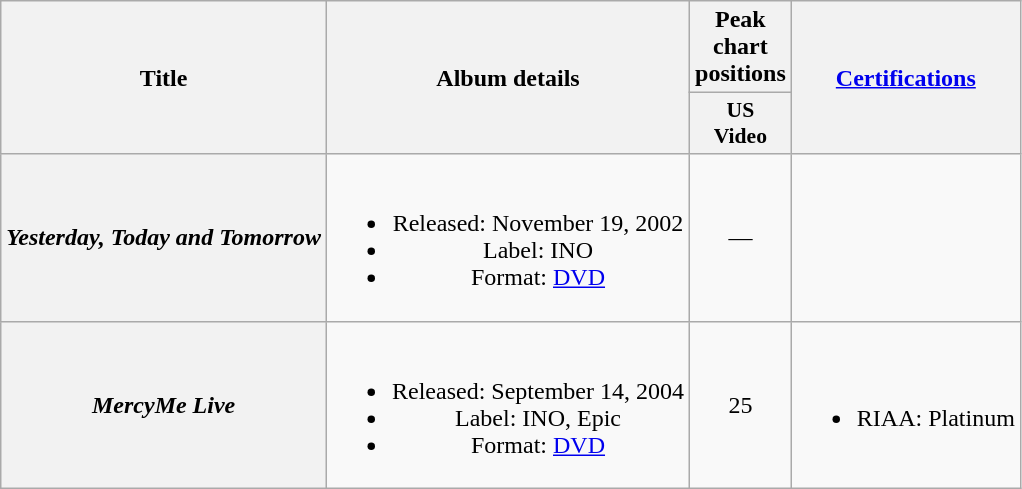<table class="wikitable plainrowheaders" style="text-align:center;">
<tr>
<th scope="col" rowspan="2">Title</th>
<th scope="col" rowspan="2">Album details</th>
<th scope="col">Peak chart positions</th>
<th scope="col" rowspan="2"><a href='#'>Certifications</a></th>
</tr>
<tr>
<th style="width:3em; font-size:90%">US<br>Video<br></th>
</tr>
<tr>
<th scope="row"><em>Yesterday, Today and Tomorrow</em></th>
<td><br><ul><li>Released: November 19, 2002</li><li>Label: INO</li><li>Format: <a href='#'>DVD</a></li></ul></td>
<td>—</td>
<td></td>
</tr>
<tr>
<th scope="row"><em>MercyMe Live</em></th>
<td><br><ul><li>Released: September 14, 2004</li><li>Label: INO, Epic</li><li>Format: <a href='#'>DVD</a></li></ul></td>
<td>25</td>
<td><br><ul><li>RIAA: Platinum</li></ul></td>
</tr>
</table>
